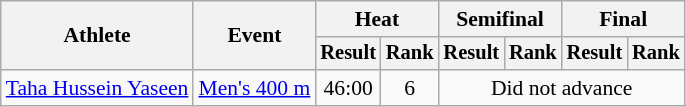<table class="wikitable" style="font-size:90%">
<tr>
<th rowspan="2">Athlete</th>
<th rowspan="2">Event</th>
<th colspan="2">Heat</th>
<th colspan="2">Semifinal</th>
<th colspan="2">Final</th>
</tr>
<tr style="font-size:95%">
<th>Result</th>
<th>Rank</th>
<th>Result</th>
<th>Rank</th>
<th>Result</th>
<th>Rank</th>
</tr>
<tr align=center>
<td align=left><a href='#'>Taha Hussein Yaseen</a></td>
<td align=left><a href='#'>Men's 400 m</a></td>
<td>46:00</td>
<td>6</td>
<td colspan=4>Did not advance</td>
</tr>
</table>
